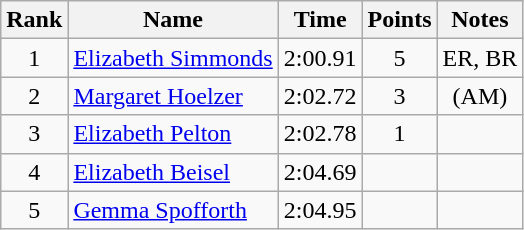<table class="wikitable" style="text-align:center">
<tr>
<th>Rank</th>
<th>Name</th>
<th>Time</th>
<th>Points</th>
<th>Notes</th>
</tr>
<tr>
<td>1</td>
<td align="left"> <a href='#'>Elizabeth Simmonds</a></td>
<td>2:00.91</td>
<td>5</td>
<td>ER, BR</td>
</tr>
<tr>
<td>2</td>
<td align="left"> <a href='#'>Margaret Hoelzer</a></td>
<td>2:02.72</td>
<td>3</td>
<td>(AM)</td>
</tr>
<tr>
<td>3</td>
<td align="left"> <a href='#'>Elizabeth Pelton</a></td>
<td>2:02.78</td>
<td>1</td>
<td></td>
</tr>
<tr>
<td>4</td>
<td align="left"> <a href='#'>Elizabeth Beisel</a></td>
<td>2:04.69</td>
<td></td>
<td></td>
</tr>
<tr>
<td>5</td>
<td align="left"> <a href='#'>Gemma Spofforth</a></td>
<td>2:04.95</td>
<td></td>
<td></td>
</tr>
</table>
